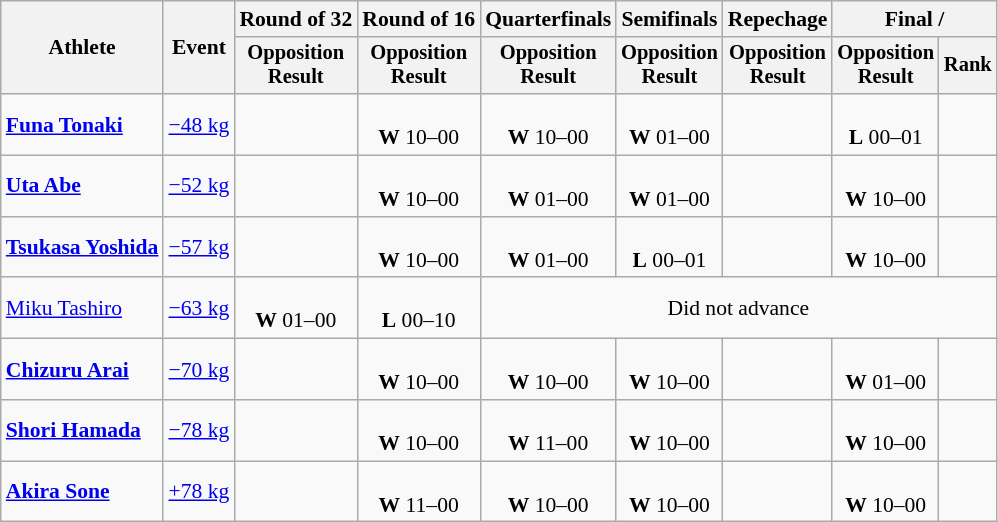<table class="wikitable" style="font-size:90%">
<tr>
<th rowspan="2">Athlete</th>
<th rowspan="2">Event</th>
<th>Round of 32</th>
<th>Round of 16</th>
<th>Quarterfinals</th>
<th>Semifinals</th>
<th>Repechage</th>
<th colspan=2>Final / </th>
</tr>
<tr style="font-size:95%">
<th>Opposition<br>Result</th>
<th>Opposition<br>Result</th>
<th>Opposition<br>Result</th>
<th>Opposition<br>Result</th>
<th>Opposition<br>Result</th>
<th>Opposition<br>Result</th>
<th>Rank</th>
</tr>
<tr align=center>
<td align=left><strong><a href='#'>Funa Tonaki</a></strong></td>
<td align=left><a href='#'>−48 kg</a></td>
<td></td>
<td><br><strong>W</strong> 10–00</td>
<td><br><strong>W</strong> 10–00</td>
<td><br><strong>W</strong> 01–00</td>
<td></td>
<td><br><strong>L</strong> 00–01</td>
<td></td>
</tr>
<tr align=center>
<td align=left><strong><a href='#'>Uta Abe</a></strong></td>
<td align=left><a href='#'>−52 kg</a></td>
<td></td>
<td><br><strong>W</strong> 10–00</td>
<td><br><strong>W</strong> 01–00</td>
<td><br><strong>W</strong> 01–00</td>
<td></td>
<td><br><strong>W</strong> 10–00</td>
<td></td>
</tr>
<tr align=center>
<td align=left><strong><a href='#'>Tsukasa Yoshida</a></strong></td>
<td align=left><a href='#'>−57 kg</a></td>
<td></td>
<td><br><strong>W</strong> 10–00</td>
<td><br><strong>W</strong> 01–00</td>
<td><br><strong>L</strong> 00–01</td>
<td></td>
<td><br><strong>W</strong> 10–00</td>
<td></td>
</tr>
<tr align=center>
<td align=left><a href='#'>Miku Tashiro</a></td>
<td align=left><a href='#'>−63 kg</a></td>
<td><br><strong>W</strong> 01–00</td>
<td><br><strong>L</strong> 00–10</td>
<td colspan=5>Did not advance</td>
</tr>
<tr align=center>
<td align=left><strong><a href='#'>Chizuru Arai</a></strong></td>
<td align=left><a href='#'>−70 kg</a></td>
<td></td>
<td><br><strong>W</strong> 10–00</td>
<td><br><strong>W</strong> 10–00</td>
<td><br><strong>W</strong> 10–00</td>
<td></td>
<td><br><strong>W</strong> 01–00</td>
<td></td>
</tr>
<tr align=center>
<td align=left><strong><a href='#'>Shori Hamada</a></strong></td>
<td align=left><a href='#'>−78 kg</a></td>
<td></td>
<td><br><strong>W</strong> 10–00</td>
<td><br><strong>W</strong> 11–00</td>
<td><br><strong>W</strong> 10–00</td>
<td></td>
<td><br><strong>W</strong> 10–00</td>
<td></td>
</tr>
<tr align=center>
<td align=left><strong><a href='#'>Akira Sone</a></strong></td>
<td align=left><a href='#'>+78 kg</a></td>
<td></td>
<td><br><strong>W</strong> 11–00</td>
<td><br><strong>W</strong> 10–00</td>
<td><br><strong>W</strong> 10–00</td>
<td></td>
<td><br><strong>W</strong> 10–00</td>
<td></td>
</tr>
</table>
